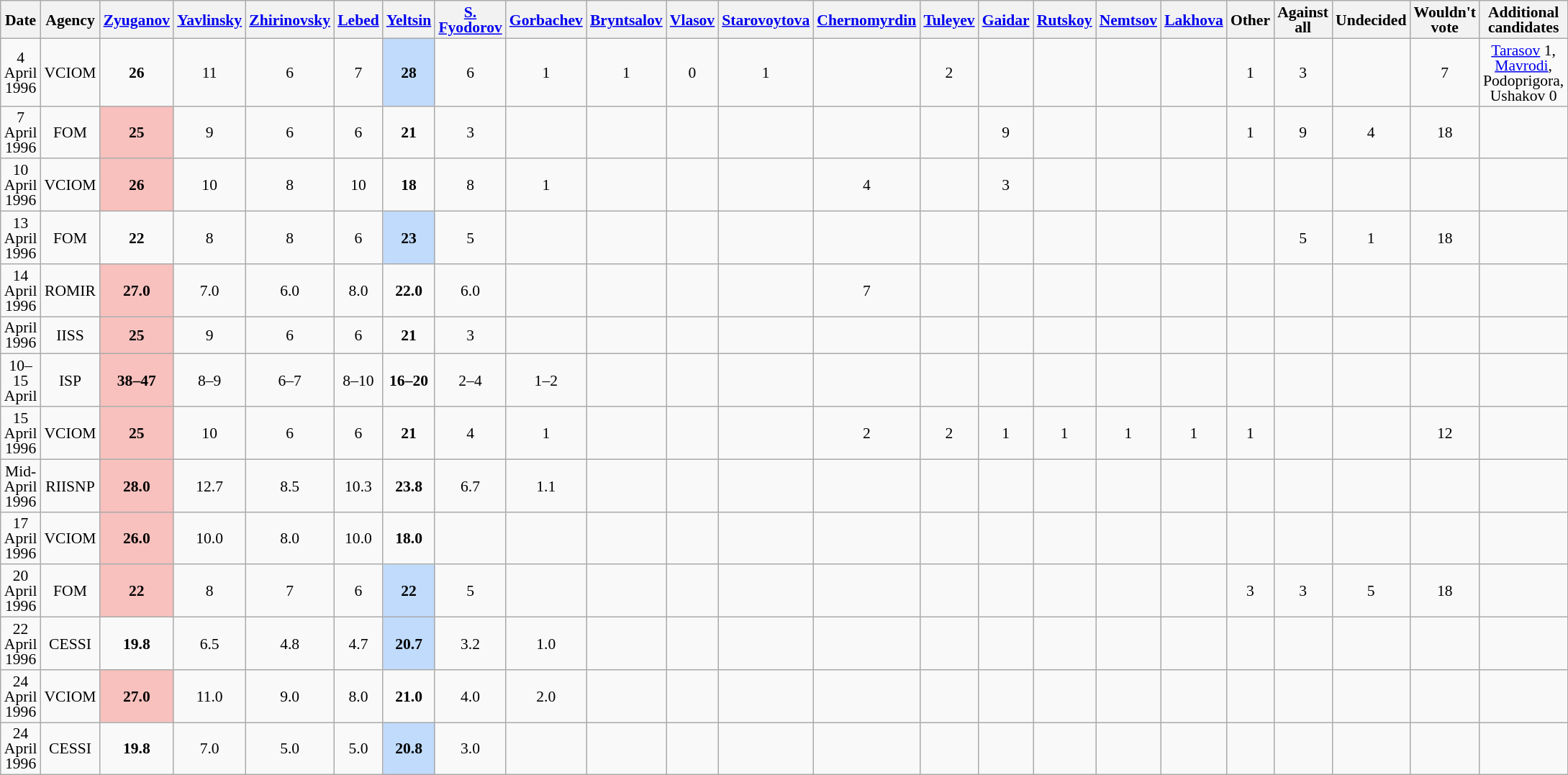<table class="wikitable" style="text-align:center;font-size:90%;line-height:14px;">
<tr>
<th>Date</th>
<th>Agency</th>
<th><a href='#'>Zyuganov</a></th>
<th><a href='#'>Yavlinsky</a></th>
<th><a href='#'>Zhirinovsky</a></th>
<th><a href='#'>Lebed</a></th>
<th><a href='#'>Yeltsin</a></th>
<th><a href='#'>S. Fyodorov</a></th>
<th><a href='#'>Gorbachev</a></th>
<th><a href='#'>Bryntsalov</a></th>
<th><a href='#'>Vlasov</a></th>
<th><a href='#'>Starovoytova</a></th>
<th><a href='#'>Chernomyrdin</a></th>
<th><a href='#'>Tuleyev</a></th>
<th><a href='#'>Gaidar</a></th>
<th><a href='#'>Rutskoy</a></th>
<th><a href='#'>Nemtsov</a></th>
<th><a href='#'>Lakhova</a></th>
<th>Other</th>
<th>Against all</th>
<th>Undecided</th>
<th>Wouldn't vote</th>
<th>Additional candidates</th>
</tr>
<tr>
<td>4 April 1996</td>
<td>VCIOM</td>
<td><strong>26</strong></td>
<td>11</td>
<td>6</td>
<td>7</td>
<td style="background:#C0DBFC"><strong>28</strong></td>
<td>6</td>
<td>1</td>
<td>1</td>
<td>0</td>
<td>1</td>
<td></td>
<td>2</td>
<td></td>
<td></td>
<td></td>
<td></td>
<td>1</td>
<td>3</td>
<td></td>
<td>7</td>
<td><a href='#'>Tarasov</a> 1, <a href='#'>Mavrodi</a>, Podoprigora, Ushakov 0</td>
</tr>
<tr>
<td>7 April 1996</td>
<td>FOM</td>
<td style="background:#F8C1BE"><strong>25</strong></td>
<td>9</td>
<td>6</td>
<td>6</td>
<td><strong>21</strong></td>
<td>3</td>
<td></td>
<td></td>
<td></td>
<td></td>
<td></td>
<td></td>
<td>9</td>
<td></td>
<td></td>
<td></td>
<td>1</td>
<td>9</td>
<td>4</td>
<td>18</td>
<td></td>
</tr>
<tr>
<td>10 April 1996</td>
<td>VCIOM</td>
<td style="background:#F8C1BE"><strong>26</strong></td>
<td>10</td>
<td>8</td>
<td>10</td>
<td><strong>18</strong></td>
<td>8</td>
<td>1</td>
<td></td>
<td></td>
<td></td>
<td>4</td>
<td></td>
<td>3</td>
<td></td>
<td></td>
<td></td>
<td></td>
<td></td>
<td></td>
<td></td>
<td></td>
</tr>
<tr>
<td>13 April 1996</td>
<td>FOM</td>
<td><strong>22</strong></td>
<td>8</td>
<td>8</td>
<td>6</td>
<td style="background:#C0DBFC"><strong>23</strong></td>
<td>5</td>
<td></td>
<td></td>
<td></td>
<td></td>
<td></td>
<td></td>
<td></td>
<td></td>
<td></td>
<td></td>
<td></td>
<td>5</td>
<td>1</td>
<td>18</td>
<td></td>
</tr>
<tr>
<td>14 April 1996</td>
<td>ROMIR</td>
<td style="background:#F8C1BE"><strong>27.0</strong></td>
<td>7.0</td>
<td>6.0</td>
<td>8.0</td>
<td><strong>22.0</strong></td>
<td>6.0</td>
<td></td>
<td></td>
<td></td>
<td></td>
<td>7</td>
<td></td>
<td></td>
<td></td>
<td></td>
<td></td>
<td></td>
<td></td>
<td></td>
<td></td>
<td></td>
</tr>
<tr>
<td>April 1996</td>
<td>IISS</td>
<td style="background:#F8C1BE"><strong>25</strong></td>
<td>9</td>
<td>6</td>
<td>6</td>
<td><strong>21</strong></td>
<td>3</td>
<td></td>
<td></td>
<td></td>
<td></td>
<td></td>
<td></td>
<td></td>
<td></td>
<td></td>
<td></td>
<td></td>
<td></td>
<td></td>
<td></td>
<td></td>
</tr>
<tr>
<td>10–15 April</td>
<td>ISP</td>
<td style="background:#F8C1BE"><strong>38–47</strong></td>
<td>8–9</td>
<td>6–7</td>
<td>8–10</td>
<td><strong>16–20</strong></td>
<td>2–4</td>
<td>1–2</td>
<td></td>
<td></td>
<td></td>
<td></td>
<td></td>
<td></td>
<td></td>
<td></td>
<td></td>
<td></td>
<td></td>
<td></td>
<td></td>
<td></td>
</tr>
<tr>
<td>15 April 1996</td>
<td>VCIOM</td>
<td style="background:#F8C1BE"><strong>25</strong></td>
<td>10</td>
<td>6</td>
<td>6</td>
<td><strong>21</strong></td>
<td>4</td>
<td>1</td>
<td></td>
<td></td>
<td></td>
<td>2</td>
<td>2</td>
<td>1</td>
<td>1</td>
<td>1</td>
<td>1</td>
<td>1</td>
<td></td>
<td></td>
<td>12</td>
<td></td>
</tr>
<tr>
<td>Mid-April 1996</td>
<td>RIISNP</td>
<td style="background:#F8C1BE"><strong>28.0</strong></td>
<td>12.7</td>
<td>8.5</td>
<td>10.3</td>
<td><strong>23.8</strong></td>
<td>6.7</td>
<td>1.1</td>
<td></td>
<td></td>
<td></td>
<td></td>
<td></td>
<td></td>
<td></td>
<td></td>
<td></td>
<td></td>
<td></td>
<td></td>
<td></td>
<td></td>
</tr>
<tr>
<td>17 April 1996</td>
<td>VCIOM</td>
<td style="background:#F8C1BE"><strong>26.0</strong></td>
<td>10.0</td>
<td>8.0</td>
<td>10.0</td>
<td><strong>18.0</strong></td>
<td></td>
<td></td>
<td></td>
<td></td>
<td></td>
<td></td>
<td></td>
<td></td>
<td></td>
<td></td>
<td></td>
<td></td>
<td></td>
<td></td>
<td></td>
<td></td>
</tr>
<tr>
<td>20 April 1996</td>
<td>FOM</td>
<td style="background:#F8C1BE"><strong>22</strong></td>
<td>8</td>
<td>7</td>
<td>6</td>
<td style="background:#C0DBFC"><strong>22</strong></td>
<td>5</td>
<td></td>
<td></td>
<td></td>
<td></td>
<td></td>
<td></td>
<td></td>
<td></td>
<td></td>
<td></td>
<td>3</td>
<td>3</td>
<td>5</td>
<td>18</td>
<td></td>
</tr>
<tr>
<td>22 April 1996</td>
<td>CESSI</td>
<td><strong>19.8</strong></td>
<td>6.5</td>
<td>4.8</td>
<td>4.7</td>
<td style="background:#C0DBFC"><strong>20.7</strong></td>
<td>3.2</td>
<td>1.0</td>
<td></td>
<td></td>
<td></td>
<td></td>
<td></td>
<td></td>
<td></td>
<td></td>
<td></td>
<td></td>
<td></td>
<td></td>
<td></td>
<td></td>
</tr>
<tr>
<td>24 April 1996</td>
<td>VCIOM</td>
<td style="background:#F8C1BE"><strong>27.0</strong></td>
<td>11.0</td>
<td>9.0</td>
<td>8.0</td>
<td><strong>21.0</strong></td>
<td>4.0</td>
<td>2.0</td>
<td></td>
<td></td>
<td></td>
<td></td>
<td></td>
<td></td>
<td></td>
<td></td>
<td></td>
<td></td>
<td></td>
<td></td>
<td></td>
<td></td>
</tr>
<tr>
<td>24 April 1996</td>
<td>CESSI</td>
<td><strong>19.8</strong></td>
<td>7.0</td>
<td>5.0</td>
<td>5.0</td>
<td style="background:#C0DBFC"><strong>20.8</strong></td>
<td>3.0</td>
<td></td>
<td></td>
<td></td>
<td></td>
<td></td>
<td></td>
<td></td>
<td></td>
<td></td>
<td></td>
<td></td>
<td></td>
<td></td>
<td></td>
<td></td>
</tr>
</table>
